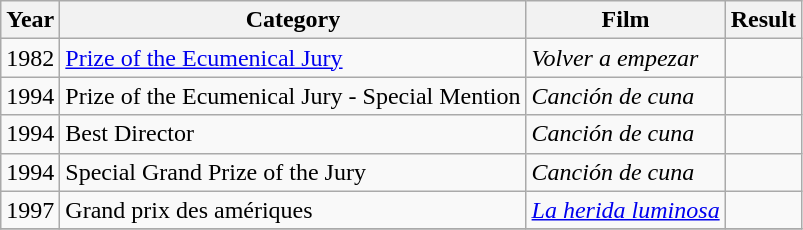<table class="wikitable sortable">
<tr>
<th>Year</th>
<th>Category</th>
<th>Film</th>
<th>Result</th>
</tr>
<tr>
<td>1982</td>
<td><a href='#'>Prize of the Ecumenical Jury</a></td>
<td><em>Volver a empezar</em></td>
<td></td>
</tr>
<tr>
<td>1994</td>
<td>Prize of the Ecumenical Jury - Special Mention</td>
<td><em>Canción de cuna</em></td>
<td></td>
</tr>
<tr>
<td>1994</td>
<td>Best Director</td>
<td><em>Canción de cuna</em></td>
<td></td>
</tr>
<tr>
<td>1994</td>
<td>Special Grand Prize of the Jury</td>
<td><em>Canción de cuna</em></td>
<td></td>
</tr>
<tr>
<td>1997</td>
<td>Grand prix des amériques</td>
<td><em><a href='#'>La herida luminosa</a></em></td>
<td></td>
</tr>
<tr>
</tr>
</table>
